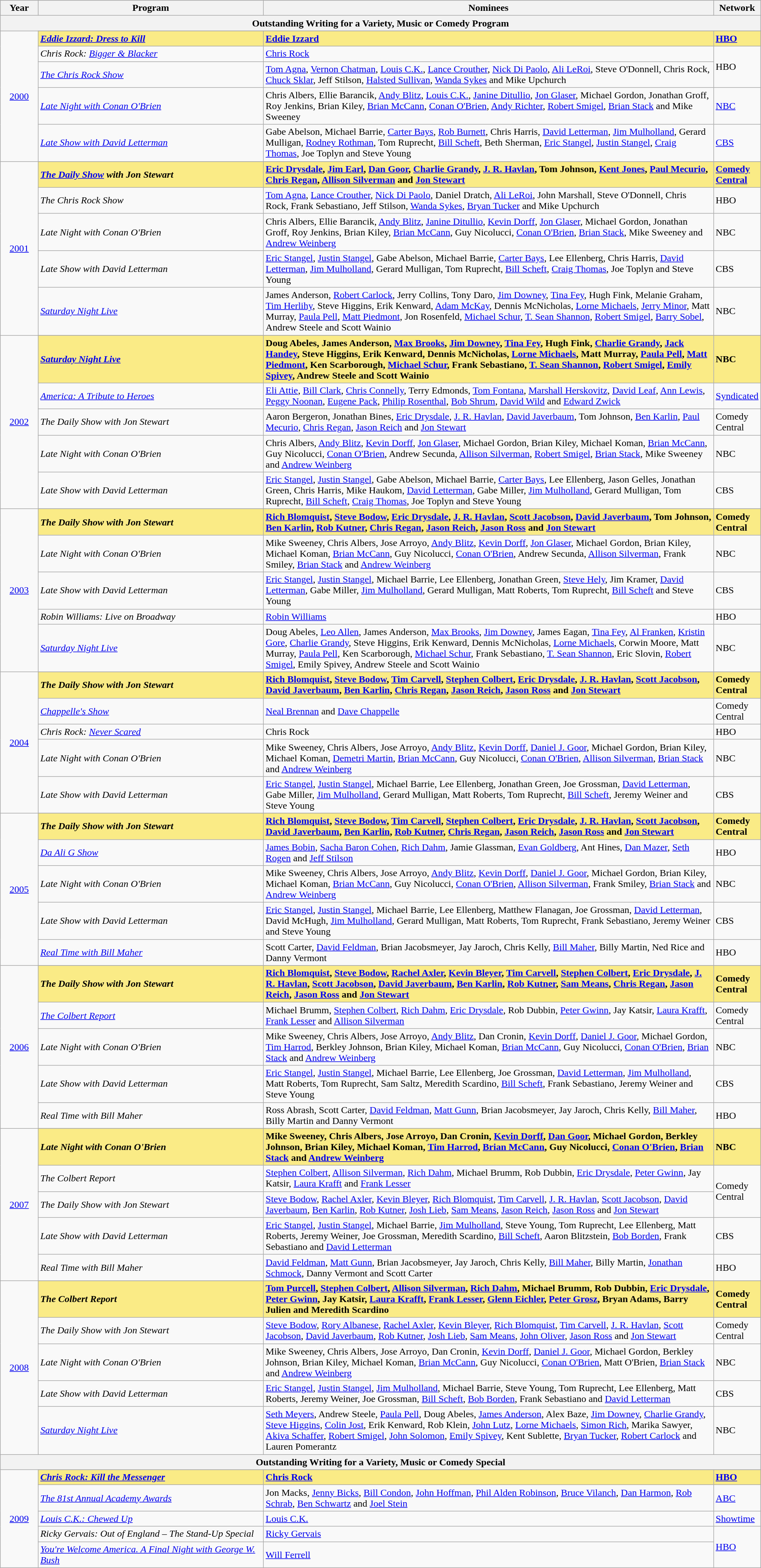<table class="wikitable" style="width:100%">
<tr style="background:#bebebe;">
<th style="width:5%;">Year</th>
<th style="width:30%;">Program</th>
<th style="width:60%;">Nominees</th>
<th style="width:5%;">Network</th>
</tr>
<tr>
<th colspan=4>Outstanding Writing for a Variety, Music or Comedy Program</th>
</tr>
<tr>
<td rowspan=6 style="text-align:center"><a href='#'>2000</a><br></td>
</tr>
<tr style="background:#FAEB86">
<td><strong><em><a href='#'>Eddie Izzard: Dress to Kill</a></em></strong></td>
<td><strong><a href='#'>Eddie Izzard</a></strong></td>
<td><strong><a href='#'>HBO</a></strong></td>
</tr>
<tr>
<td><em>Chris Rock: <a href='#'>Bigger & Blacker</a></em></td>
<td><a href='#'>Chris Rock</a></td>
<td rowspan=2>HBO</td>
</tr>
<tr>
<td><em><a href='#'>The Chris Rock Show</a></em></td>
<td><a href='#'>Tom Agna</a>, <a href='#'>Vernon Chatman</a>, <a href='#'>Louis C.K.</a>, <a href='#'>Lance Crouther</a>, <a href='#'>Nick Di Paolo</a>, <a href='#'>Ali LeRoi</a>, Steve O'Donnell, Chris Rock, <a href='#'>Chuck Sklar</a>, Jeff Stilson, <a href='#'>Halsted Sullivan</a>, <a href='#'>Wanda Sykes</a> and Mike Upchurch</td>
</tr>
<tr>
<td><em><a href='#'>Late Night with Conan O'Brien</a></em></td>
<td>Chris Albers, Ellie Barancik, <a href='#'>Andy Blitz</a>, <a href='#'>Louis C.K.</a>, <a href='#'>Janine Ditullio</a>, <a href='#'>Jon Glaser</a>, Michael Gordon, Jonathan Groff, Roy Jenkins, Brian Kiley, <a href='#'>Brian McCann</a>, <a href='#'>Conan O'Brien</a>, <a href='#'>Andy Richter</a>, <a href='#'>Robert Smigel</a>, <a href='#'>Brian Stack</a> and Mike Sweeney</td>
<td><a href='#'>NBC</a></td>
</tr>
<tr>
<td><em><a href='#'>Late Show with David Letterman</a></em></td>
<td>Gabe Abelson, Michael Barrie, <a href='#'>Carter Bays</a>, <a href='#'>Rob Burnett</a>, Chris Harris, <a href='#'>David Letterman</a>, <a href='#'>Jim Mulholland</a>, Gerard Mulligan, <a href='#'>Rodney Rothman</a>, Tom Ruprecht, <a href='#'>Bill Scheft</a>, Beth Sherman, <a href='#'>Eric Stangel</a>, <a href='#'>Justin Stangel</a>, <a href='#'>Craig Thomas</a>, Joe Toplyn and Steve Young</td>
<td><a href='#'>CBS</a></td>
</tr>
<tr>
<td rowspan=6 style="text-align:center"><a href='#'>2001</a><br></td>
</tr>
<tr style="background:#FAEB86">
<td><strong><em><a href='#'>The Daily Show</a> with Jon Stewart</em></strong></td>
<td><strong><a href='#'>Eric Drysdale</a>, <a href='#'>Jim Earl</a>, <a href='#'>Dan Goor</a>, <a href='#'>Charlie Grandy</a>, <a href='#'>J. R. Havlan</a>, Tom Johnson, <a href='#'>Kent Jones</a>, <a href='#'>Paul Mecurio</a>, <a href='#'>Chris Regan</a>, <a href='#'>Allison Silverman</a> and <a href='#'>Jon Stewart</a></strong></td>
<td><strong><a href='#'>Comedy Central</a></strong></td>
</tr>
<tr>
<td><em>The Chris Rock Show</em></td>
<td><a href='#'>Tom Agna</a>, <a href='#'>Lance Crouther</a>, <a href='#'>Nick Di Paolo</a>, Daniel Dratch, <a href='#'>Ali LeRoi</a>, John Marshall, Steve O'Donnell, Chris Rock, Frank Sebastiano, Jeff Stilson, <a href='#'>Wanda Sykes</a>, <a href='#'>Bryan Tucker</a> and Mike Upchurch</td>
<td>HBO</td>
</tr>
<tr>
<td><em>Late Night with Conan O'Brien</em></td>
<td>Chris Albers, Ellie Barancik, <a href='#'>Andy Blitz</a>, <a href='#'>Janine Ditullio</a>, <a href='#'>Kevin Dorff</a>, <a href='#'>Jon Glaser</a>, Michael Gordon, Jonathan Groff, Roy Jenkins, Brian Kiley, <a href='#'>Brian McCann</a>, Guy Nicolucci, <a href='#'>Conan O'Brien</a>, <a href='#'>Brian Stack</a>, Mike Sweeney and <a href='#'>Andrew Weinberg</a></td>
<td>NBC</td>
</tr>
<tr>
<td><em>Late Show with David Letterman</em></td>
<td><a href='#'>Eric Stangel</a>, <a href='#'>Justin Stangel</a>, Gabe Abelson, Michael Barrie, <a href='#'>Carter Bays</a>, Lee Ellenberg, Chris Harris, <a href='#'>David Letterman</a>, <a href='#'>Jim Mulholland</a>, Gerard Mulligan, Tom Ruprecht, <a href='#'>Bill Scheft</a>, <a href='#'>Craig Thomas</a>, Joe Toplyn and Steve Young</td>
<td>CBS</td>
</tr>
<tr>
<td><em><a href='#'>Saturday Night Live</a></em></td>
<td>James Anderson, <a href='#'>Robert Carlock</a>, Jerry Collins, Tony Daro, <a href='#'>Jim Downey</a>, <a href='#'>Tina Fey</a>, Hugh Fink, Melanie Graham, <a href='#'>Tim Herlihy</a>, Steve Higgins, Erik Kenward, <a href='#'>Adam McKay</a>, Dennis McNicholas, <a href='#'>Lorne Michaels</a>, <a href='#'>Jerry Minor</a>, Matt Murray, <a href='#'>Paula Pell</a>, <a href='#'>Matt Piedmont</a>, Jon Rosenfeld, <a href='#'>Michael Schur</a>, <a href='#'>T. Sean Shannon</a>, <a href='#'>Robert Smigel</a>, <a href='#'>Barry Sobel</a>, Andrew Steele and Scott Wainio</td>
<td>NBC</td>
</tr>
<tr>
<td rowspan=6 style="text-align:center"><a href='#'>2002</a><br></td>
</tr>
<tr style="background:#FAEB86">
<td><strong><em><a href='#'>Saturday Night Live</a></em></strong></td>
<td><strong>Doug Abeles, James Anderson, <a href='#'>Max Brooks</a>, <a href='#'>Jim Downey</a>, <a href='#'>Tina Fey</a>, Hugh Fink, <a href='#'>Charlie Grandy</a>, <a href='#'>Jack Handey</a>, Steve Higgins, Erik Kenward, Dennis McNicholas, <a href='#'>Lorne Michaels</a>, Matt Murray, <a href='#'>Paula Pell</a>, <a href='#'>Matt Piedmont</a>, Ken Scarborough, <a href='#'>Michael Schur</a>, Frank Sebastiano, <a href='#'>T. Sean Shannon</a>, <a href='#'>Robert Smigel</a>, <a href='#'>Emily Spivey</a>, Andrew Steele and Scott Wainio</strong></td>
<td><strong>NBC</strong></td>
</tr>
<tr>
<td><em><a href='#'>America: A Tribute to Heroes</a></em></td>
<td><a href='#'>Eli Attie</a>, <a href='#'>Bill Clark</a>, <a href='#'>Chris Connelly</a>, Terry Edmonds, <a href='#'>Tom Fontana</a>, <a href='#'>Marshall Herskovitz</a>, <a href='#'>David Leaf</a>, <a href='#'>Ann Lewis</a>, <a href='#'>Peggy Noonan</a>, <a href='#'>Eugene Pack</a>, <a href='#'>Philip Rosenthal</a>, <a href='#'>Bob Shrum</a>, <a href='#'>David Wild</a> and <a href='#'>Edward Zwick</a></td>
<td><a href='#'>Syndicated</a></td>
</tr>
<tr>
<td><em>The Daily Show with Jon Stewart</em></td>
<td>Aaron Bergeron, Jonathan Bines, <a href='#'>Eric Drysdale</a>, <a href='#'>J. R. Havlan</a>, <a href='#'>David Javerbaum</a>, Tom Johnson, <a href='#'>Ben Karlin</a>, <a href='#'>Paul Mecurio</a>, <a href='#'>Chris Regan</a>, <a href='#'>Jason Reich</a> and <a href='#'>Jon Stewart</a></td>
<td>Comedy Central</td>
</tr>
<tr>
<td><em>Late Night with Conan O'Brien</em></td>
<td>Chris Albers, <a href='#'>Andy Blitz</a>, <a href='#'>Kevin Dorff</a>, <a href='#'>Jon Glaser</a>, Michael Gordon, Brian Kiley, Michael Koman, <a href='#'>Brian McCann</a>, Guy Nicolucci, <a href='#'>Conan O'Brien</a>, Andrew Secunda, <a href='#'>Allison Silverman</a>, <a href='#'>Robert Smigel</a>, <a href='#'>Brian Stack</a>, Mike Sweeney and <a href='#'>Andrew Weinberg</a></td>
<td>NBC</td>
</tr>
<tr>
<td><em>Late Show with David Letterman</em></td>
<td><a href='#'>Eric Stangel</a>, <a href='#'>Justin Stangel</a>, Gabe Abelson, Michael Barrie, <a href='#'>Carter Bays</a>, Lee Ellenberg, Jason Gelles, Jonathan Green, Chris Harris, Mike Haukom, <a href='#'>David Letterman</a>, Gabe Miller, <a href='#'>Jim Mulholland</a>, Gerard Mulligan, Tom Ruprecht, <a href='#'>Bill Scheft</a>, <a href='#'>Craig Thomas</a>, Joe Toplyn and Steve Young</td>
<td>CBS</td>
</tr>
<tr>
<td rowspan=6 style="text-align:center"><a href='#'>2003</a><br></td>
</tr>
<tr style="background:#FAEB86">
<td><strong><em>The Daily Show with Jon Stewart</em></strong></td>
<td><strong><a href='#'>Rich Blomquist</a>, <a href='#'>Steve Bodow</a>, <a href='#'>Eric Drysdale</a>, <a href='#'>J. R. Havlan</a>, <a href='#'>Scott Jacobson</a>, <a href='#'>David Javerbaum</a>, Tom Johnson, <a href='#'>Ben Karlin</a>, <a href='#'>Rob Kutner</a>, <a href='#'>Chris Regan</a>, <a href='#'>Jason Reich</a>, <a href='#'>Jason Ross</a> and <a href='#'>Jon Stewart</a></strong></td>
<td><strong>Comedy Central</strong></td>
</tr>
<tr>
<td><em>Late Night with Conan O'Brien</em></td>
<td>Mike Sweeney, Chris Albers, Jose Arroyo, <a href='#'>Andy Blitz</a>, <a href='#'>Kevin Dorff</a>, <a href='#'>Jon Glaser</a>, Michael Gordon, Brian Kiley, Michael Koman, <a href='#'>Brian McCann</a>, Guy Nicolucci, <a href='#'>Conan O'Brien</a>, Andrew Secunda, <a href='#'>Allison Silverman</a>, Frank Smiley, <a href='#'>Brian Stack</a> and <a href='#'>Andrew Weinberg</a></td>
<td>NBC</td>
</tr>
<tr>
<td><em>Late Show with David Letterman</em></td>
<td><a href='#'>Eric Stangel</a>, <a href='#'>Justin Stangel</a>, Michael Barrie, Lee Ellenberg, Jonathan Green, <a href='#'>Steve Hely</a>, Jim Kramer, <a href='#'>David Letterman</a>, Gabe Miller, <a href='#'>Jim Mulholland</a>, Gerard Mulligan, Matt Roberts, Tom Ruprecht, <a href='#'>Bill Scheft</a> and Steve Young</td>
<td>CBS</td>
</tr>
<tr>
<td><em>Robin Williams: Live on Broadway</em></td>
<td><a href='#'>Robin Williams</a></td>
<td>HBO</td>
</tr>
<tr>
<td><em><a href='#'>Saturday Night Live</a></em></td>
<td>Doug Abeles, <a href='#'>Leo Allen</a>, James Anderson, <a href='#'>Max Brooks</a>, <a href='#'>Jim Downey</a>, James Eagan, <a href='#'>Tina Fey</a>, <a href='#'>Al Franken</a>, <a href='#'>Kristin Gore</a>, <a href='#'>Charlie Grandy</a>, Steve Higgins, Erik Kenward, Dennis McNicholas, <a href='#'>Lorne Michaels</a>, Corwin Moore, Matt Murray, <a href='#'>Paula Pell</a>, Ken Scarborough, <a href='#'>Michael Schur</a>, Frank Sebastiano, <a href='#'>T. Sean Shannon</a>, Eric Slovin, <a href='#'>Robert Smigel</a>, Emily Spivey, Andrew Steele and Scott Wainio</td>
<td>NBC</td>
</tr>
<tr>
<td rowspan=6 style="text-align:center"><a href='#'>2004</a><br></td>
</tr>
<tr style="background:#FAEB86">
<td><strong><em>The Daily Show with Jon Stewart</em></strong></td>
<td><strong><a href='#'>Rich Blomquist</a>, <a href='#'>Steve Bodow</a>, <a href='#'>Tim Carvell</a>, <a href='#'>Stephen Colbert</a>, <a href='#'>Eric Drysdale</a>, <a href='#'>J. R. Havlan</a>, <a href='#'>Scott Jacobson</a>, <a href='#'>David Javerbaum</a>, <a href='#'>Ben Karlin</a>, <a href='#'>Chris Regan</a>, <a href='#'>Jason Reich</a>, <a href='#'>Jason Ross</a> and <a href='#'>Jon Stewart</a></strong></td>
<td><strong>Comedy Central</strong></td>
</tr>
<tr>
<td><em><a href='#'>Chappelle's Show</a></em></td>
<td><a href='#'>Neal Brennan</a> and <a href='#'>Dave Chappelle</a></td>
<td>Comedy Central</td>
</tr>
<tr>
<td><em>Chris Rock: <a href='#'>Never Scared</a></em></td>
<td>Chris Rock</td>
<td>HBO</td>
</tr>
<tr>
<td><em>Late Night with Conan O'Brien</em></td>
<td>Mike Sweeney, Chris Albers, Jose Arroyo, <a href='#'>Andy Blitz</a>, <a href='#'>Kevin Dorff</a>, <a href='#'>Daniel J. Goor</a>, Michael Gordon, Brian Kiley, Michael Koman, <a href='#'>Demetri Martin</a>, <a href='#'>Brian McCann</a>, Guy Nicolucci, <a href='#'>Conan O'Brien</a>, <a href='#'>Allison Silverman</a>, <a href='#'>Brian Stack</a> and <a href='#'>Andrew Weinberg</a></td>
<td>NBC</td>
</tr>
<tr>
<td><em>Late Show with David Letterman</em></td>
<td><a href='#'>Eric Stangel</a>, <a href='#'>Justin Stangel</a>, Michael Barrie, Lee Ellenberg, Jonathan Green, Joe Grossman, <a href='#'>David Letterman</a>, Gabe Miller, <a href='#'>Jim Mulholland</a>, Gerard Mulligan, Matt Roberts, Tom Ruprecht, <a href='#'>Bill Scheft</a>, Jeremy Weiner and Steve Young</td>
<td>CBS</td>
</tr>
<tr>
<td rowspan=6 style="text-align:center"><a href='#'>2005</a><br></td>
</tr>
<tr style="background:#FAEB86">
<td><strong><em>The Daily Show with Jon Stewart</em></strong></td>
<td><strong><a href='#'>Rich Blomquist</a>, <a href='#'>Steve Bodow</a>, <a href='#'>Tim Carvell</a>, <a href='#'>Stephen Colbert</a>, <a href='#'>Eric Drysdale</a>, <a href='#'>J. R. Havlan</a>, <a href='#'>Scott Jacobson</a>, <a href='#'>David Javerbaum</a>, <a href='#'>Ben Karlin</a>, <a href='#'>Rob Kutner</a>, <a href='#'>Chris Regan</a>, <a href='#'>Jason Reich</a>, <a href='#'>Jason Ross</a> and <a href='#'>Jon Stewart</a></strong></td>
<td><strong>Comedy Central</strong></td>
</tr>
<tr>
<td><em><a href='#'>Da Ali G Show</a></em></td>
<td><a href='#'>James Bobin</a>, <a href='#'>Sacha Baron Cohen</a>, <a href='#'>Rich Dahm</a>, Jamie Glassman, <a href='#'>Evan Goldberg</a>, Ant Hines, <a href='#'>Dan Mazer</a>, <a href='#'>Seth Rogen</a> and <a href='#'>Jeff Stilson</a></td>
<td>HBO</td>
</tr>
<tr>
<td><em>Late Night with Conan O'Brien</em></td>
<td>Mike Sweeney, Chris Albers, Jose Arroyo, <a href='#'>Andy Blitz</a>, <a href='#'>Kevin Dorff</a>, <a href='#'>Daniel J. Goor</a>, Michael Gordon, Brian Kiley, Michael Koman, <a href='#'>Brian McCann</a>, Guy Nicolucci, <a href='#'>Conan O'Brien</a>, <a href='#'>Allison Silverman</a>, Frank Smiley, <a href='#'>Brian Stack</a> and <a href='#'>Andrew Weinberg</a></td>
<td>NBC</td>
</tr>
<tr>
<td><em>Late Show with David Letterman</em></td>
<td><a href='#'>Eric Stangel</a>, <a href='#'>Justin Stangel</a>, Michael Barrie, Lee Ellenberg, Matthew Flanagan, Joe Grossman, <a href='#'>David Letterman</a>, David McHugh, <a href='#'>Jim Mulholland</a>, Gerard Mulligan, Matt Roberts, Tom Ruprecht, Frank Sebastiano, Jeremy Weiner and Steve Young</td>
<td>CBS</td>
</tr>
<tr>
<td><em><a href='#'>Real Time with Bill Maher</a></em></td>
<td>Scott Carter, <a href='#'>David Feldman</a>, Brian Jacobsmeyer, Jay Jaroch, Chris Kelly, <a href='#'>Bill Maher</a>, Billy Martin, Ned Rice and Danny Vermont</td>
<td>HBO</td>
</tr>
<tr>
<td rowspan=6 style="text-align:center"><a href='#'>2006</a><br></td>
</tr>
<tr style="background:#FAEB86">
<td><strong><em>The Daily Show with Jon Stewart</em></strong></td>
<td><strong><a href='#'>Rich Blomquist</a>, <a href='#'>Steve Bodow</a>, <a href='#'>Rachel Axler</a>, <a href='#'>Kevin Bleyer</a>, <a href='#'>Tim Carvell</a>, <a href='#'>Stephen Colbert</a>, <a href='#'>Eric Drysdale</a>, <a href='#'>J. R. Havlan</a>, <a href='#'>Scott Jacobson</a>, <a href='#'>David Javerbaum</a>, <a href='#'>Ben Karlin</a>, <a href='#'>Rob Kutner</a>, <a href='#'>Sam Means</a>, <a href='#'>Chris Regan</a>, <a href='#'>Jason Reich</a>, <a href='#'>Jason Ross</a> and <a href='#'>Jon Stewart</a></strong></td>
<td><strong>Comedy Central</strong></td>
</tr>
<tr>
<td><em><a href='#'>The Colbert Report</a></em></td>
<td>Michael Brumm, <a href='#'>Stephen Colbert</a>, <a href='#'>Rich Dahm</a>, <a href='#'>Eric Drysdale</a>, Rob Dubbin, <a href='#'>Peter Gwinn</a>, Jay Katsir, <a href='#'>Laura Krafft</a>, <a href='#'>Frank Lesser</a> and <a href='#'>Allison Silverman</a></td>
<td>Comedy Central</td>
</tr>
<tr>
<td><em>Late Night with Conan O'Brien</em></td>
<td>Mike Sweeney, Chris Albers, Jose Arroyo, <a href='#'>Andy Blitz</a>, Dan Cronin, <a href='#'>Kevin Dorff</a>, <a href='#'>Daniel J. Goor</a>, Michael Gordon, <a href='#'>Tim Harrod</a>, Berkley Johnson, Brian Kiley, Michael Koman, <a href='#'>Brian McCann</a>, Guy Nicolucci, <a href='#'>Conan O'Brien</a>, <a href='#'>Brian Stack</a> and <a href='#'>Andrew Weinberg</a></td>
<td>NBC</td>
</tr>
<tr>
<td><em>Late Show with David Letterman</em></td>
<td><a href='#'>Eric Stangel</a>, <a href='#'>Justin Stangel</a>, Michael Barrie, Lee Ellenberg, Joe Grossman, <a href='#'>David Letterman</a>, <a href='#'>Jim Mulholland</a>, Matt Roberts, Tom Ruprecht, Sam Saltz, Meredith Scardino, <a href='#'>Bill Scheft</a>, Frank Sebastiano, Jeremy Weiner and Steve Young</td>
<td>CBS</td>
</tr>
<tr>
<td><em>Real Time with Bill Maher</em></td>
<td>Ross Abrash, Scott Carter, <a href='#'>David Feldman</a>, <a href='#'>Matt Gunn</a>, Brian Jacobsmeyer, Jay Jaroch, Chris Kelly, <a href='#'>Bill Maher</a>, Billy Martin and Danny Vermont</td>
<td>HBO</td>
</tr>
<tr>
<td rowspan=6 style="text-align:center"><a href='#'>2007</a><br></td>
</tr>
<tr style="background:#FAEB86">
<td><strong><em>Late Night with Conan O'Brien</em></strong></td>
<td><strong>Mike Sweeney, Chris Albers, Jose Arroyo, Dan Cronin, <a href='#'>Kevin Dorff</a>, <a href='#'>Dan Goor</a>, Michael Gordon, Berkley Johnson, Brian Kiley, Michael Koman, <a href='#'>Tim Harrod</a>, <a href='#'>Brian McCann</a>, Guy Nicolucci, <a href='#'>Conan O'Brien</a>, <a href='#'>Brian Stack</a> and <a href='#'>Andrew Weinberg</a></strong></td>
<td><strong>NBC</strong></td>
</tr>
<tr>
<td><em>The Colbert Report</em></td>
<td><a href='#'>Stephen Colbert</a>, <a href='#'>Allison Silverman</a>, <a href='#'>Rich Dahm</a>, Michael Brumm, Rob Dubbin, <a href='#'>Eric Drysdale</a>, <a href='#'>Peter Gwinn</a>, Jay Katsir, <a href='#'>Laura Krafft</a> and <a href='#'>Frank Lesser</a></td>
<td rowspan=2>Comedy Central</td>
</tr>
<tr>
<td><em>The Daily Show with Jon Stewart</em></td>
<td><a href='#'>Steve Bodow</a>, <a href='#'>Rachel Axler</a>, <a href='#'>Kevin Bleyer</a>, <a href='#'>Rich Blomquist</a>, <a href='#'>Tim Carvell</a>, <a href='#'>J. R. Havlan</a>, <a href='#'>Scott Jacobson</a>, <a href='#'>David Javerbaum</a>, <a href='#'>Ben Karlin</a>, <a href='#'>Rob Kutner</a>, <a href='#'>Josh Lieb</a>, <a href='#'>Sam Means</a>, <a href='#'>Jason Reich</a>, <a href='#'>Jason Ross</a> and <a href='#'>Jon Stewart</a></td>
</tr>
<tr>
<td><em>Late Show with David Letterman</em></td>
<td><a href='#'>Eric Stangel</a>, <a href='#'>Justin Stangel</a>, Michael Barrie, <a href='#'>Jim Mulholland</a>, Steve Young, Tom Ruprecht, Lee Ellenberg, Matt Roberts, Jeremy Weiner, Joe Grossman, Meredith Scardino, <a href='#'>Bill Scheft</a>, Aaron Blitzstein, <a href='#'>Bob Borden</a>, Frank Sebastiano and <a href='#'>David Letterman</a></td>
<td>CBS</td>
</tr>
<tr>
<td><em>Real Time with Bill Maher</em></td>
<td><a href='#'>David Feldman</a>, <a href='#'>Matt Gunn</a>, Brian Jacobsmeyer, Jay Jaroch, Chris Kelly, <a href='#'>Bill Maher</a>, Billy Martin, <a href='#'>Jonathan Schmock</a>, Danny Vermont and Scott Carter</td>
<td>HBO</td>
</tr>
<tr>
<td rowspan=6 style="text-align:center"><a href='#'>2008</a><br></td>
</tr>
<tr style="background:#FAEB86">
<td><strong><em>The Colbert Report</em></strong></td>
<td><strong><a href='#'>Tom Purcell</a>, <a href='#'>Stephen Colbert</a>, <a href='#'>Allison Silverman</a>, <a href='#'>Rich Dahm</a>, Michael Brumm, Rob Dubbin, <a href='#'>Eric Drysdale</a>, <a href='#'>Peter Gwinn</a>, Jay Katsir, <a href='#'>Laura Krafft</a>, <a href='#'>Frank Lesser</a>, <a href='#'>Glenn Eichler</a>, <a href='#'>Peter Grosz</a>, Bryan Adams, Barry Julien and Meredith Scardino</strong></td>
<td><strong>Comedy Central</strong></td>
</tr>
<tr>
<td><em>The Daily Show with Jon Stewart</em></td>
<td><a href='#'>Steve Bodow</a>, <a href='#'>Rory Albanese</a>, <a href='#'>Rachel Axler</a>, <a href='#'>Kevin Bleyer</a>, <a href='#'>Rich Blomquist</a>, <a href='#'>Tim Carvell</a>, <a href='#'>J. R. Havlan</a>, <a href='#'>Scott Jacobson</a>, <a href='#'>David Javerbaum</a>, <a href='#'>Rob Kutner</a>, <a href='#'>Josh Lieb</a>, <a href='#'>Sam Means</a>, <a href='#'>John Oliver</a>, <a href='#'>Jason Ross</a> and <a href='#'>Jon Stewart</a></td>
<td>Comedy Central</td>
</tr>
<tr>
<td><em>Late Night with Conan O'Brien</em></td>
<td>Mike Sweeney, Chris Albers, Jose Arroyo, Dan Cronin, <a href='#'>Kevin Dorff</a>, <a href='#'>Daniel J. Goor</a>, Michael Gordon, Berkley Johnson, Brian Kiley, Michael Koman, <a href='#'>Brian McCann</a>, Guy Nicolucci, <a href='#'>Conan O'Brien</a>, Matt O'Brien, <a href='#'>Brian Stack</a> and <a href='#'>Andrew Weinberg</a></td>
<td>NBC</td>
</tr>
<tr>
<td><em>Late Show with David Letterman</em></td>
<td><a href='#'>Eric Stangel</a>, <a href='#'>Justin Stangel</a>, <a href='#'>Jim Mulholland</a>, Michael Barrie, Steve Young, Tom Ruprecht, Lee Ellenberg, Matt Roberts, Jeremy Weiner, Joe Grossman, <a href='#'>Bill Scheft</a>, <a href='#'>Bob Borden</a>, Frank Sebastiano and <a href='#'>David Letterman</a></td>
<td>CBS</td>
</tr>
<tr>
<td><em><a href='#'>Saturday Night Live</a></em></td>
<td><a href='#'>Seth Meyers</a>, Andrew Steele, <a href='#'>Paula Pell</a>, Doug Abeles, <a href='#'>James Anderson</a>, Alex Baze, <a href='#'>Jim Downey</a>, <a href='#'>Charlie Grandy</a>, <a href='#'>Steve Higgins</a>, <a href='#'>Colin Jost</a>, Erik Kenward, Rob Klein, <a href='#'>John Lutz</a>, <a href='#'>Lorne Michaels</a>, <a href='#'>Simon Rich</a>, Marika Sawyer, <a href='#'>Akiva Schaffer</a>, <a href='#'>Robert Smigel</a>, <a href='#'>John Solomon</a>, <a href='#'>Emily Spivey</a>, Kent Sublette, <a href='#'>Bryan Tucker</a>, <a href='#'>Robert Carlock</a> and Lauren Pomerantz</td>
<td>NBC</td>
</tr>
<tr>
<th colspan="4">Outstanding Writing for a Variety, Music or Comedy Special</th>
</tr>
<tr>
<td rowspan="6" align=center><a href='#'>2009</a><br></td>
</tr>
<tr style="background:#FAEB86;">
<td><strong><em><a href='#'>Chris Rock: Kill the Messenger</a></em></strong></td>
<td><strong><a href='#'>Chris Rock</a></strong></td>
<td><strong><a href='#'>HBO</a></strong></td>
</tr>
<tr>
<td><em><a href='#'>The 81st Annual Academy Awards</a></em></td>
<td>Jon Macks, <a href='#'>Jenny Bicks</a>, <a href='#'>Bill Condon</a>, <a href='#'>John Hoffman</a>, <a href='#'>Phil Alden Robinson</a>, <a href='#'>Bruce Vilanch</a>, <a href='#'>Dan Harmon</a>, <a href='#'>Rob Schrab</a>, <a href='#'>Ben Schwartz</a> and <a href='#'>Joel Stein</a></td>
<td><a href='#'>ABC</a></td>
</tr>
<tr>
<td><em><a href='#'>Louis C.K.: Chewed Up</a></em></td>
<td><a href='#'>Louis C.K.</a></td>
<td><a href='#'>Showtime</a></td>
</tr>
<tr>
<td><em>Ricky Gervais: Out of England – The Stand-Up Special</em></td>
<td><a href='#'>Ricky Gervais</a></td>
<td rowspan=2><a href='#'>HBO</a></td>
</tr>
<tr>
<td><em><a href='#'>You're Welcome America. A Final Night with George W. Bush</a></em></td>
<td><a href='#'>Will Ferrell</a></td>
</tr>
</table>
